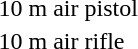<table>
<tr>
<td>10 m air pistol</td>
<td></td>
<td></td>
<td></td>
</tr>
<tr>
<td>10 m air rifle</td>
<td></td>
<td></td>
<td></td>
</tr>
</table>
